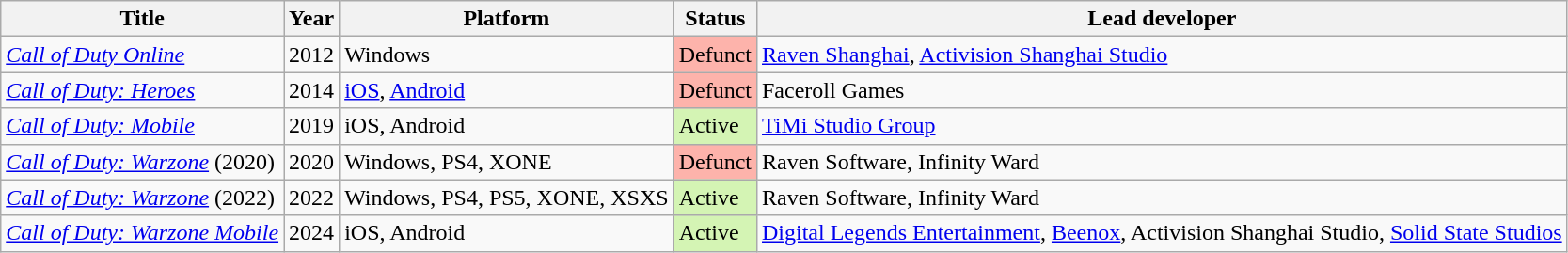<table class="wikitable sortable">
<tr>
<th scope="col">Title</th>
<th scope="col">Year</th>
<th scope="col">Platform</th>
<th scope="col">Status</th>
<th scope="col">Lead developer</th>
</tr>
<tr>
<td><em><a href='#'>Call of Duty Online</a></em></td>
<td>2012</td>
<td>Windows</td>
<td style="background:#fdb3ab;color:black;">Defunct</td>
<td><a href='#'>Raven Shanghai</a>, <a href='#'>Activision Shanghai Studio</a></td>
</tr>
<tr>
<td><em><a href='#'>Call of Duty: Heroes</a></em></td>
<td>2014</td>
<td><a href='#'>iOS</a>, <a href='#'>Android</a></td>
<td style="background:#fdb3ab;color:black;">Defunct</td>
<td>Faceroll Games</td>
</tr>
<tr>
<td><em><a href='#'>Call of Duty: Mobile</a></em></td>
<td>2019</td>
<td>iOS, Android</td>
<td style="background:#d4f4b4;color:black;">Active</td>
<td><a href='#'>TiMi Studio Group</a></td>
</tr>
<tr>
<td><em><a href='#'>Call of Duty: Warzone</a></em> (2020)</td>
<td>2020</td>
<td>Windows, PS4, XONE</td>
<td style="background:#fdb3ab;color:black;">Defunct</td>
<td>Raven Software, Infinity Ward</td>
</tr>
<tr>
<td><em><a href='#'>Call of Duty: Warzone</a></em> (2022)</td>
<td>2022</td>
<td>Windows, PS4, PS5, XONE, XSXS</td>
<td style="background:#d4f4b4;color:black;">Active</td>
<td>Raven Software, Infinity Ward</td>
</tr>
<tr>
<td><em><a href='#'>Call of Duty: Warzone Mobile</a></em></td>
<td>2024</td>
<td>iOS, Android</td>
<td style="background:#d4f4b4;color:black;">Active</td>
<td><a href='#'>Digital Legends Entertainment</a>, <a href='#'>Beenox</a>, Activision Shanghai Studio, <a href='#'>Solid State Studios</a></td>
</tr>
</table>
